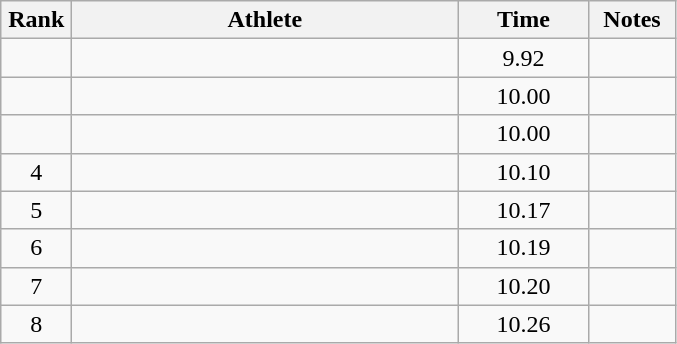<table class="wikitable" style="text-align:center">
<tr>
<th width=40>Rank</th>
<th width=250>Athlete</th>
<th width=80>Time</th>
<th width=50>Notes</th>
</tr>
<tr>
<td></td>
<td align=left></td>
<td>9.92</td>
<td></td>
</tr>
<tr>
<td></td>
<td align=left></td>
<td>10.00</td>
<td></td>
</tr>
<tr>
<td></td>
<td align=left></td>
<td>10.00</td>
<td></td>
</tr>
<tr>
<td>4</td>
<td align=left></td>
<td>10.10</td>
<td></td>
</tr>
<tr>
<td>5</td>
<td align=left></td>
<td>10.17</td>
<td></td>
</tr>
<tr>
<td>6</td>
<td align=left></td>
<td>10.19</td>
<td></td>
</tr>
<tr>
<td>7</td>
<td align=left></td>
<td>10.20</td>
<td></td>
</tr>
<tr>
<td>8</td>
<td align=left></td>
<td>10.26</td>
<td></td>
</tr>
</table>
